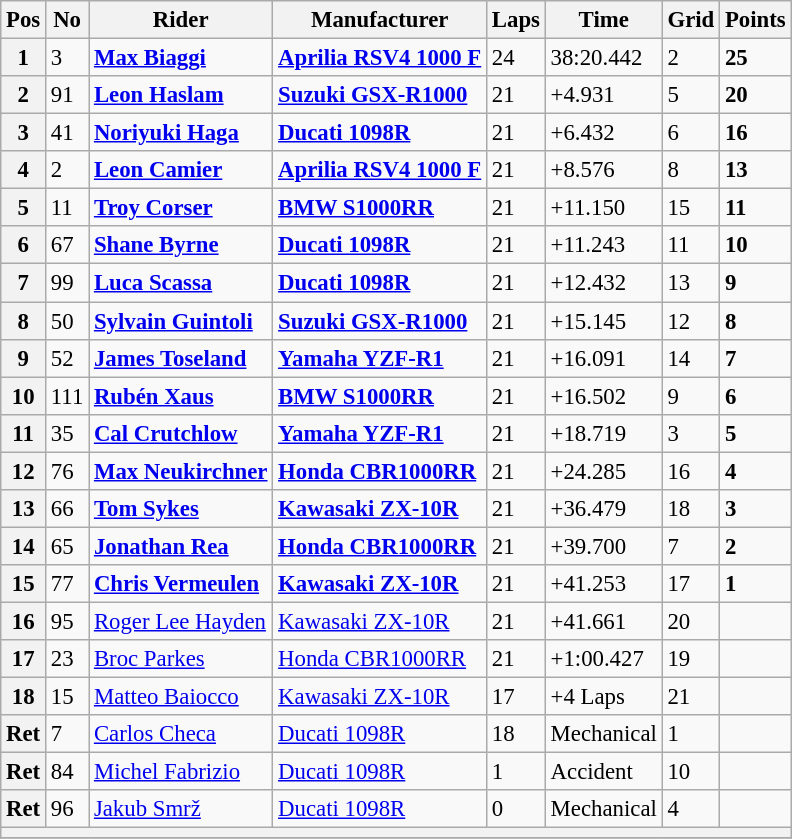<table class="wikitable" style="font-size: 95%;">
<tr>
<th>Pos</th>
<th>No</th>
<th>Rider</th>
<th>Manufacturer</th>
<th>Laps</th>
<th>Time</th>
<th>Grid</th>
<th>Points</th>
</tr>
<tr>
<th>1</th>
<td>3</td>
<td> <strong><a href='#'>Max Biaggi</a></strong></td>
<td><strong><a href='#'>Aprilia RSV4 1000 F</a></strong></td>
<td>24</td>
<td>38:20.442</td>
<td>2</td>
<td><strong>25</strong></td>
</tr>
<tr>
<th>2</th>
<td>91</td>
<td> <strong><a href='#'>Leon Haslam</a></strong></td>
<td><strong><a href='#'>Suzuki GSX-R1000</a></strong></td>
<td>21</td>
<td>+4.931</td>
<td>5</td>
<td><strong>20</strong></td>
</tr>
<tr>
<th>3</th>
<td>41</td>
<td> <strong><a href='#'>Noriyuki Haga</a></strong></td>
<td><strong><a href='#'>Ducati 1098R</a></strong></td>
<td>21</td>
<td>+6.432</td>
<td>6</td>
<td><strong>16</strong></td>
</tr>
<tr>
<th>4</th>
<td>2</td>
<td> <strong><a href='#'>Leon Camier</a></strong></td>
<td><strong><a href='#'>Aprilia RSV4 1000 F</a></strong></td>
<td>21</td>
<td>+8.576</td>
<td>8</td>
<td><strong>13</strong></td>
</tr>
<tr>
<th>5</th>
<td>11</td>
<td> <strong><a href='#'>Troy Corser</a></strong></td>
<td><strong><a href='#'>BMW S1000RR</a></strong></td>
<td>21</td>
<td>+11.150</td>
<td>15</td>
<td><strong>11</strong></td>
</tr>
<tr>
<th>6</th>
<td>67</td>
<td> <strong><a href='#'>Shane Byrne</a></strong></td>
<td><strong><a href='#'>Ducati 1098R</a></strong></td>
<td>21</td>
<td>+11.243</td>
<td>11</td>
<td><strong>10</strong></td>
</tr>
<tr>
<th>7</th>
<td>99</td>
<td> <strong><a href='#'>Luca Scassa</a></strong></td>
<td><strong><a href='#'>Ducati 1098R</a></strong></td>
<td>21</td>
<td>+12.432</td>
<td>13</td>
<td><strong>9</strong></td>
</tr>
<tr>
<th>8</th>
<td>50</td>
<td> <strong><a href='#'>Sylvain Guintoli</a></strong></td>
<td><strong><a href='#'>Suzuki GSX-R1000</a></strong></td>
<td>21</td>
<td>+15.145</td>
<td>12</td>
<td><strong>8</strong></td>
</tr>
<tr>
<th>9</th>
<td>52</td>
<td> <strong><a href='#'>James Toseland</a></strong></td>
<td><strong><a href='#'>Yamaha YZF-R1</a></strong></td>
<td>21</td>
<td>+16.091</td>
<td>14</td>
<td><strong>7</strong></td>
</tr>
<tr>
<th>10</th>
<td>111</td>
<td> <strong><a href='#'>Rubén Xaus</a></strong></td>
<td><strong><a href='#'>BMW S1000RR</a></strong></td>
<td>21</td>
<td>+16.502</td>
<td>9</td>
<td><strong>6</strong></td>
</tr>
<tr>
<th>11</th>
<td>35</td>
<td> <strong><a href='#'>Cal Crutchlow</a></strong></td>
<td><strong><a href='#'>Yamaha YZF-R1</a></strong></td>
<td>21</td>
<td>+18.719</td>
<td>3</td>
<td><strong>5</strong></td>
</tr>
<tr>
<th>12</th>
<td>76</td>
<td> <strong><a href='#'>Max Neukirchner</a></strong></td>
<td><strong><a href='#'>Honda CBR1000RR</a></strong></td>
<td>21</td>
<td>+24.285</td>
<td>16</td>
<td><strong>4</strong></td>
</tr>
<tr>
<th>13</th>
<td>66</td>
<td> <strong><a href='#'>Tom Sykes</a></strong></td>
<td><strong><a href='#'>Kawasaki ZX-10R</a></strong></td>
<td>21</td>
<td>+36.479</td>
<td>18</td>
<td><strong>3</strong></td>
</tr>
<tr>
<th>14</th>
<td>65</td>
<td> <strong><a href='#'>Jonathan Rea</a></strong></td>
<td><strong><a href='#'>Honda CBR1000RR</a></strong></td>
<td>21</td>
<td>+39.700</td>
<td>7</td>
<td><strong>2</strong></td>
</tr>
<tr>
<th>15</th>
<td>77</td>
<td> <strong><a href='#'>Chris Vermeulen</a></strong></td>
<td><strong><a href='#'>Kawasaki ZX-10R</a></strong></td>
<td>21</td>
<td>+41.253</td>
<td>17</td>
<td><strong>1</strong></td>
</tr>
<tr>
<th>16</th>
<td>95</td>
<td> <a href='#'>Roger Lee Hayden</a></td>
<td><a href='#'>Kawasaki ZX-10R</a></td>
<td>21</td>
<td>+41.661</td>
<td>20</td>
<td></td>
</tr>
<tr>
<th>17</th>
<td>23</td>
<td> <a href='#'>Broc Parkes</a></td>
<td><a href='#'>Honda CBR1000RR</a></td>
<td>21</td>
<td>+1:00.427</td>
<td>19</td>
<td></td>
</tr>
<tr>
<th>18</th>
<td>15</td>
<td> <a href='#'>Matteo Baiocco</a></td>
<td><a href='#'>Kawasaki ZX-10R</a></td>
<td>17</td>
<td>+4 Laps</td>
<td>21</td>
<td></td>
</tr>
<tr>
<th>Ret</th>
<td>7</td>
<td> <a href='#'>Carlos Checa</a></td>
<td><a href='#'>Ducati 1098R</a></td>
<td>18</td>
<td>Mechanical</td>
<td>1</td>
<td></td>
</tr>
<tr>
<th>Ret</th>
<td>84</td>
<td> <a href='#'>Michel Fabrizio</a></td>
<td><a href='#'>Ducati 1098R</a></td>
<td>1</td>
<td>Accident</td>
<td>10</td>
<td></td>
</tr>
<tr>
<th>Ret</th>
<td>96</td>
<td> <a href='#'>Jakub Smrž</a></td>
<td><a href='#'>Ducati 1098R</a></td>
<td>0</td>
<td>Mechanical</td>
<td>4</td>
<td></td>
</tr>
<tr>
<th colspan=8></th>
</tr>
<tr>
</tr>
</table>
